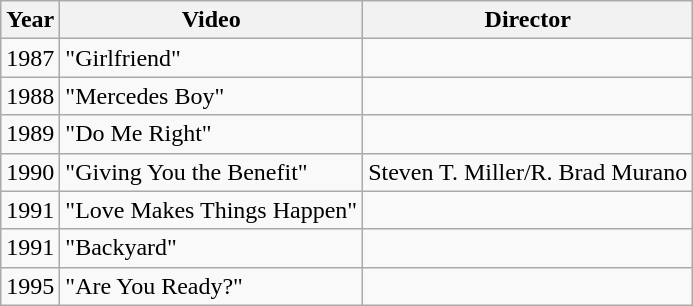<table class="wikitable">
<tr>
<th>Year</th>
<th>Video</th>
<th>Director</th>
</tr>
<tr>
<td>1987</td>
<td>"Girlfriend"</td>
<td></td>
</tr>
<tr>
<td>1988</td>
<td>"Mercedes Boy"</td>
<td></td>
</tr>
<tr>
<td>1989</td>
<td>"Do Me Right"</td>
<td></td>
</tr>
<tr>
<td>1990</td>
<td>"Giving You the Benefit"</td>
<td>Steven T. Miller/R. Brad Murano</td>
</tr>
<tr>
<td>1991</td>
<td>"Love Makes Things Happen"</td>
<td></td>
</tr>
<tr>
<td>1991</td>
<td>"Backyard"</td>
<td></td>
</tr>
<tr>
<td>1995</td>
<td>"Are You Ready?"</td>
<td></td>
</tr>
</table>
